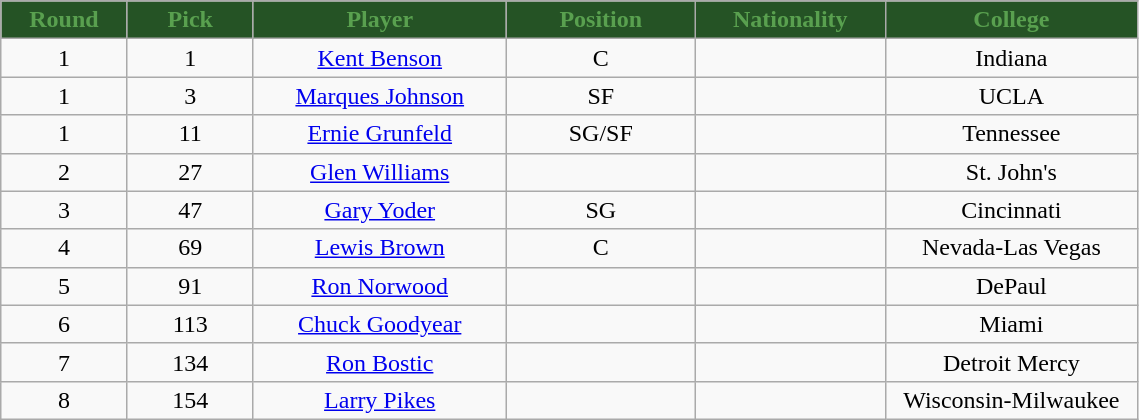<table class="wikitable sortable sortable">
<tr>
<th style="background:#255325; color:#59A04F" width="10%">Round</th>
<th style="background:#255325; color:#59A04F" width="10%">Pick</th>
<th style="background:#255325; color:#59A04F" width="20%">Player</th>
<th style="background:#255325; color:#59A04F" width="15%">Position</th>
<th style="background:#255325; color:#59A04F" width="15%">Nationality</th>
<th style="background:#255325; color:#59A04F" width="20%">College</th>
</tr>
<tr style="text-align: center">
<td>1</td>
<td>1</td>
<td><a href='#'>Kent Benson</a></td>
<td>C</td>
<td></td>
<td>Indiana</td>
</tr>
<tr style="text-align: center">
<td>1</td>
<td>3</td>
<td><a href='#'>Marques Johnson</a></td>
<td>SF</td>
<td></td>
<td>UCLA</td>
</tr>
<tr style="text-align: center">
<td>1</td>
<td>11</td>
<td><a href='#'>Ernie Grunfeld</a></td>
<td>SG/SF</td>
<td> <br> </td>
<td>Tennessee</td>
</tr>
<tr style="text-align: center">
<td>2</td>
<td>27</td>
<td><a href='#'>Glen Williams</a></td>
<td></td>
<td></td>
<td>St. John's</td>
</tr>
<tr style="text-align: center">
<td>3</td>
<td>47</td>
<td><a href='#'>Gary Yoder</a></td>
<td>SG</td>
<td></td>
<td>Cincinnati</td>
</tr>
<tr style="text-align: center">
<td>4</td>
<td>69</td>
<td><a href='#'>Lewis Brown</a></td>
<td>C</td>
<td></td>
<td>Nevada-Las Vegas</td>
</tr>
<tr style="text-align: center">
<td>5</td>
<td>91</td>
<td><a href='#'>Ron Norwood</a></td>
<td></td>
<td></td>
<td>DePaul</td>
</tr>
<tr style="text-align: center">
<td>6</td>
<td>113</td>
<td><a href='#'>Chuck Goodyear</a></td>
<td></td>
<td></td>
<td>Miami</td>
</tr>
<tr style="text-align: center">
<td>7</td>
<td>134</td>
<td><a href='#'>Ron Bostic</a></td>
<td></td>
<td></td>
<td>Detroit Mercy</td>
</tr>
<tr style="text-align: center">
<td>8</td>
<td>154</td>
<td><a href='#'>Larry Pikes</a></td>
<td></td>
<td></td>
<td>Wisconsin-Milwaukee</td>
</tr>
</table>
